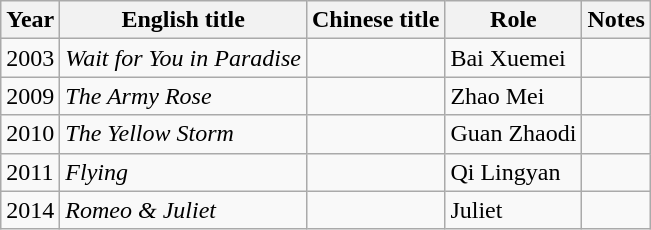<table class="wikitable">
<tr>
<th>Year</th>
<th>English title</th>
<th>Chinese title</th>
<th>Role</th>
<th>Notes</th>
</tr>
<tr>
<td>2003</td>
<td><em>Wait for You in Paradise</em></td>
<td></td>
<td>Bai Xuemei</td>
<td></td>
</tr>
<tr>
<td>2009</td>
<td><em>The Army Rose</em></td>
<td></td>
<td>Zhao Mei</td>
<td></td>
</tr>
<tr>
<td>2010</td>
<td><em>The Yellow Storm</em></td>
<td></td>
<td>Guan Zhaodi</td>
<td></td>
</tr>
<tr>
<td>2011</td>
<td><em>Flying</em></td>
<td></td>
<td>Qi Lingyan</td>
<td></td>
</tr>
<tr>
<td>2014</td>
<td><em>Romeo & Juliet</em></td>
<td></td>
<td>Juliet</td>
<td></td>
</tr>
</table>
